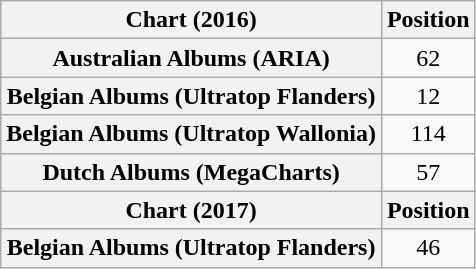<table class="wikitable sortable plainrowheaders" style="text-align:center">
<tr>
<th scope="col">Chart (2016)</th>
<th scope="col">Position</th>
</tr>
<tr>
<th scope="row">Australian Albums (ARIA)</th>
<td>62</td>
</tr>
<tr>
<th scope="row">Belgian Albums (Ultratop Flanders)</th>
<td>12</td>
</tr>
<tr>
<th scope="row">Belgian Albums (Ultratop Wallonia)</th>
<td>114</td>
</tr>
<tr>
<th scope="row">Dutch Albums (MegaCharts)</th>
<td>57</td>
</tr>
<tr>
<th scope="col">Chart (2017)</th>
<th scope="col">Position</th>
</tr>
<tr>
<th scope="row">Belgian Albums (Ultratop Flanders)</th>
<td>46</td>
</tr>
</table>
